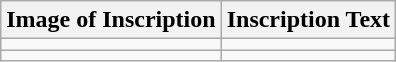<table class="wikitable">
<tr>
<th>Image of Inscription</th>
<th>Inscription Text</th>
</tr>
<tr>
<td></td>
<td></td>
</tr>
<tr>
<td></td>
<td></td>
</tr>
</table>
